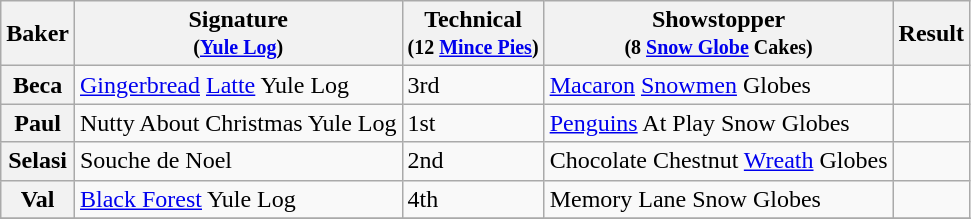<table class="wikitable sortable col3center sticky-header">
<tr>
<th scope="col">Baker</th>
<th scope="col" class="unsortable">Signature<br><small>(<a href='#'>Yule Log</a>)</small></th>
<th scope="col">Technical<br><small>(12 <a href='#'>Mince Pies</a>)</small></th>
<th scope="col" class="unsortable">Showstopper<br><small>(8 <a href='#'>Snow Globe</a> Cakes)</small></th>
<th scope="col">Result</th>
</tr>
<tr>
<th scope="row">Beca</th>
<td><a href='#'>Gingerbread</a> <a href='#'>Latte</a> Yule Log</td>
<td>3rd</td>
<td><a href='#'>Macaron</a> <a href='#'>Snowmen</a> Globes</td>
<td></td>
</tr>
<tr>
<th scope="row">Paul</th>
<td>Nutty About Christmas Yule Log</td>
<td>1st</td>
<td><a href='#'>Penguins</a> At Play Snow Globes</td>
<td></td>
</tr>
<tr>
<th scope="row">Selasi</th>
<td>Souche de Noel</td>
<td>2nd</td>
<td>Chocolate Chestnut <a href='#'>Wreath</a> Globes</td>
<td></td>
</tr>
<tr>
<th scope="row">Val</th>
<td><a href='#'>Black Forest</a> Yule Log</td>
<td>4th</td>
<td>Memory Lane Snow Globes</td>
<td></td>
</tr>
<tr>
</tr>
</table>
